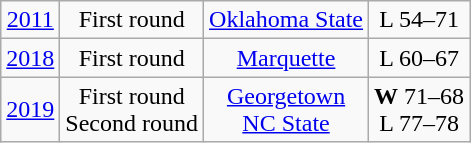<table class="wikitable">
<tr align="center">
<td><a href='#'>2011</a></td>
<td>First round</td>
<td><a href='#'>Oklahoma State</a></td>
<td>L 54–71</td>
</tr>
<tr align="center">
<td><a href='#'>2018</a></td>
<td>First round</td>
<td><a href='#'>Marquette</a></td>
<td>L 60–67</td>
</tr>
<tr align="center">
<td><a href='#'>2019</a></td>
<td>First round<br>Second round</td>
<td><a href='#'>Georgetown</a><br><a href='#'>NC State</a></td>
<td><strong>W</strong> 71–68<br>L 77–78</td>
</tr>
</table>
